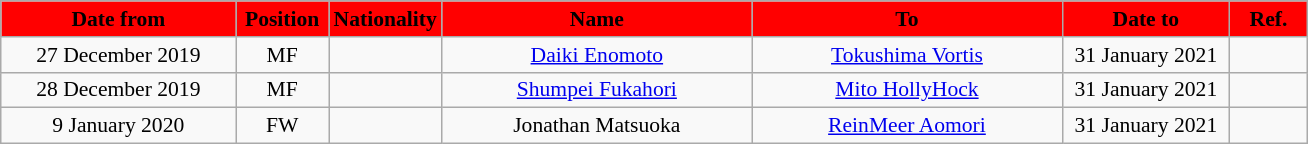<table class="wikitable" style="text-align:center; font-size:90%; ">
<tr>
<th style="background:#FF0000; color:#000000; width:150px;">Date from</th>
<th style="background:#FF0000; color:#000000; width:55px;">Position</th>
<th style="background:#FF0000; color:#000000; width:55px;">Nationality</th>
<th style="background:#FF0000; color:#000000; width:200px;">Name</th>
<th style="background:#FF0000; color:#000000; width:200px;">To</th>
<th style="background:#FF0000; color:#000000; width:105px;">Date to</th>
<th style="background:#FF0000; color:#000000; width:45px;">Ref.</th>
</tr>
<tr>
<td>27 December 2019</td>
<td>MF</td>
<td></td>
<td><a href='#'>Daiki Enomoto</a></td>
<td><a href='#'>Tokushima Vortis</a></td>
<td>31 January 2021</td>
<td></td>
</tr>
<tr>
<td>28 December 2019</td>
<td>MF</td>
<td></td>
<td><a href='#'>Shumpei Fukahori</a></td>
<td><a href='#'>Mito HollyHock</a></td>
<td>31 January 2021</td>
<td></td>
</tr>
<tr>
<td>9 January 2020</td>
<td>FW</td>
<td></td>
<td>Jonathan Matsuoka</td>
<td><a href='#'>ReinMeer Aomori</a></td>
<td>31 January 2021</td>
<td></td>
</tr>
</table>
